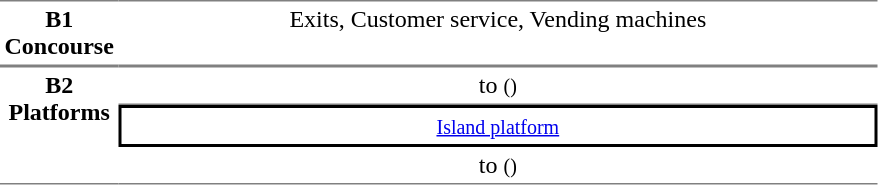<table table border=0 cellspacing=0 cellpadding=3>
<tr>
<td style="border-bottom:solid 1px gray; border-top:solid 1px gray;text-align:center" valign=top><strong>B1<br>Concourse</strong></td>
<td style="border-bottom:solid 1px gray; border-top:solid 1px gray;text-align:center;" valign=top width=500>Exits, Customer service, Vending machines</td>
</tr>
<tr>
<td style="border-bottom:solid 1px gray; border-top:solid 1px gray;text-align:center" rowspan="3" valign=top><strong>B2<br>Platforms</strong></td>
<td style="border-bottom:solid 1px gray; border-top:solid 1px gray;text-align:center;">  to  <small>()</small></td>
</tr>
<tr>
<td style="border-right:solid 2px black;border-left:solid 2px black;border-top:solid 2px black;border-bottom:solid 2px black;text-align:center;" colspan=2><small><a href='#'>Island platform</a></small></td>
</tr>
<tr>
<td style="border-bottom:solid 1px gray;text-align:center;"> to  <small>()</small> </td>
</tr>
</table>
